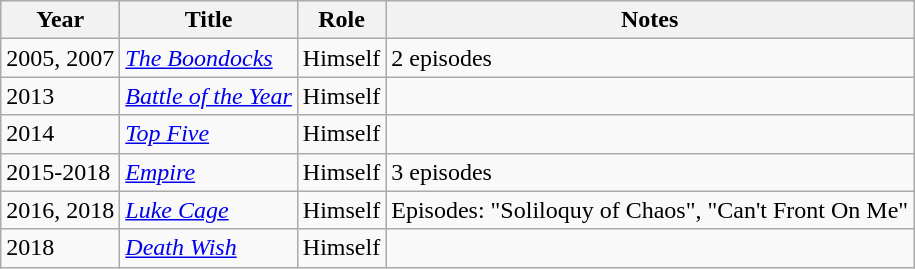<table class="wikitable">
<tr>
<th>Year</th>
<th>Title</th>
<th>Role</th>
<th>Notes</th>
</tr>
<tr>
<td>2005, 2007</td>
<td><em><a href='#'>The Boondocks</a></em></td>
<td>Himself</td>
<td>2 episodes</td>
</tr>
<tr>
<td>2013</td>
<td><em><a href='#'>Battle of the Year</a></em></td>
<td>Himself</td>
<td></td>
</tr>
<tr>
<td>2014</td>
<td><em><a href='#'>Top Five</a></em></td>
<td>Himself</td>
<td></td>
</tr>
<tr>
<td>2015-2018</td>
<td><em><a href='#'>Empire</a></em></td>
<td>Himself</td>
<td>3 episodes</td>
</tr>
<tr>
<td>2016, 2018</td>
<td><em><a href='#'>Luke Cage</a></em></td>
<td>Himself</td>
<td>Episodes: "Soliloquy of Chaos", "Can't Front On Me"</td>
</tr>
<tr>
<td>2018</td>
<td><em><a href='#'>Death Wish</a></em></td>
<td>Himself</td>
<td></td>
</tr>
</table>
